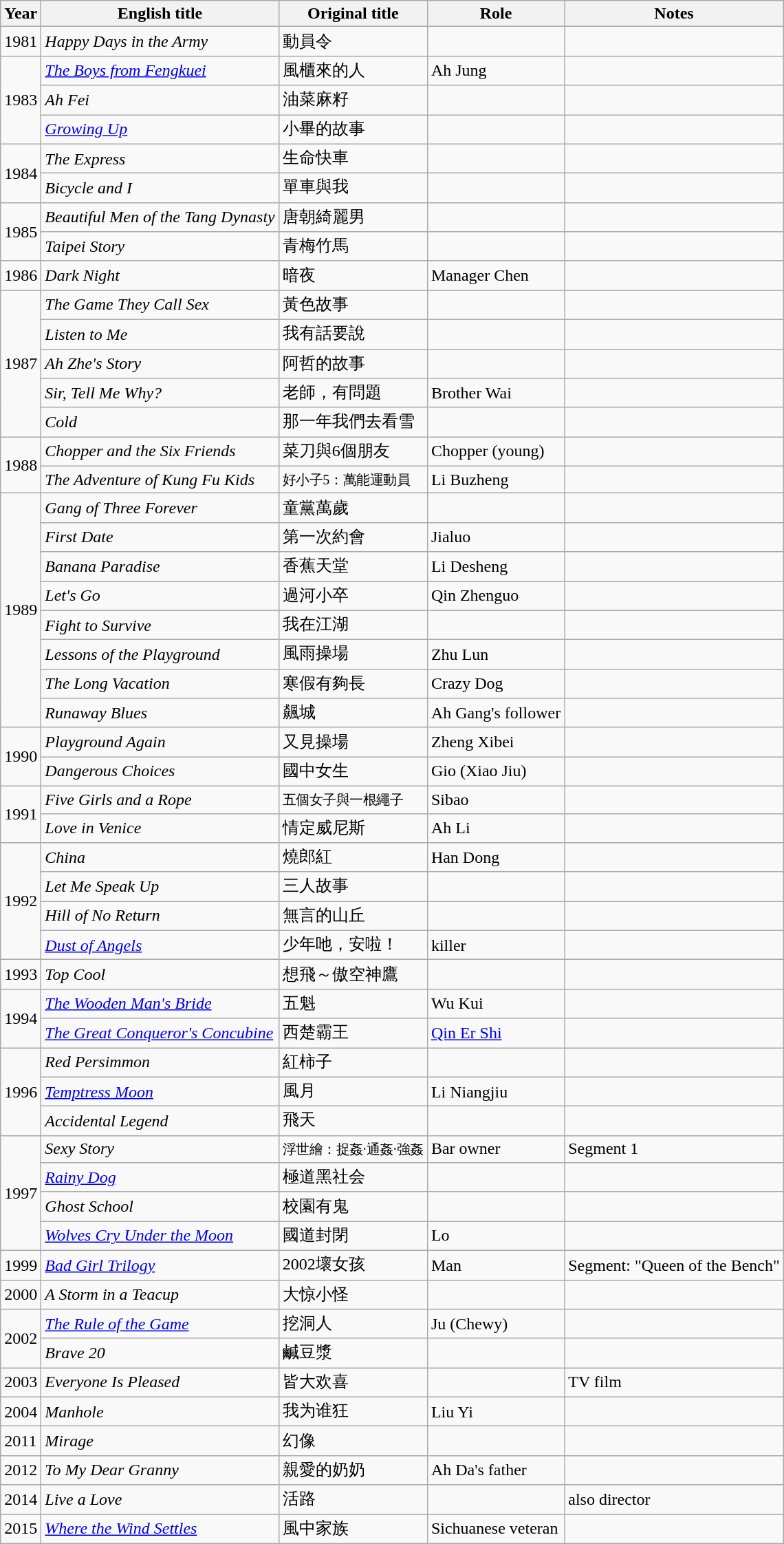<table class="wikitable sortable">
<tr>
<th>Year</th>
<th>English title</th>
<th>Original title</th>
<th>Role</th>
<th class="unsortable">Notes</th>
</tr>
<tr>
<td>1981</td>
<td><em>Happy Days in the Army</em></td>
<td>動員令</td>
<td></td>
<td></td>
</tr>
<tr>
<td rowspan=3>1983</td>
<td><em><a href='#'>The Boys from Fengkuei</a></em></td>
<td>風櫃來的人</td>
<td>Ah Jung</td>
<td></td>
</tr>
<tr>
<td><em>Ah Fei</em></td>
<td>油菜麻籽</td>
<td></td>
<td></td>
</tr>
<tr>
<td><em><a href='#'>Growing Up</a></em></td>
<td>小畢的故事</td>
<td></td>
<td></td>
</tr>
<tr>
<td rowspan=2>1984</td>
<td><em>The Express</em></td>
<td>生命快車</td>
<td></td>
<td></td>
</tr>
<tr>
<td><em>Bicycle and I</em></td>
<td>單車與我</td>
<td></td>
<td></td>
</tr>
<tr>
<td rowspan=2>1985</td>
<td><em>Beautiful Men of the Tang Dynasty</em></td>
<td>唐朝綺麗男</td>
<td></td>
<td></td>
</tr>
<tr>
<td><em>Taipei Story</em></td>
<td>青梅竹馬</td>
<td></td>
<td></td>
</tr>
<tr>
<td>1986</td>
<td><em>Dark Night</em></td>
<td>暗夜</td>
<td>Manager Chen</td>
<td></td>
</tr>
<tr>
<td rowspan=5>1987</td>
<td><em>The Game They Call Sex</em></td>
<td>黃色故事</td>
<td></td>
<td></td>
</tr>
<tr>
<td><em>Listen to Me</em></td>
<td>我有話要說</td>
<td></td>
<td></td>
</tr>
<tr>
<td><em>Ah Zhe's Story</em></td>
<td>阿哲的故事</td>
<td></td>
<td></td>
</tr>
<tr>
<td><em>Sir, Tell Me Why?</em></td>
<td>老師，有問題</td>
<td>Brother Wai</td>
<td></td>
</tr>
<tr>
<td><em>Cold</em></td>
<td>那一年我們去看雪</td>
<td></td>
<td></td>
</tr>
<tr>
<td rowspan=2>1988</td>
<td><em>Chopper and the Six Friends</em></td>
<td>菜刀與6個朋友</td>
<td>Chopper (young)</td>
<td></td>
</tr>
<tr>
<td><em>The Adventure of Kung Fu Kids</em></td>
<td><small>好小子5：萬能運動員</small></td>
<td>Li Buzheng</td>
<td></td>
</tr>
<tr>
<td rowspan=8>1989</td>
<td><em>Gang of Three Forever</em></td>
<td>童黨萬歲</td>
<td></td>
<td></td>
</tr>
<tr>
<td><em>First Date</em></td>
<td>第一次約會</td>
<td>Jialuo</td>
<td></td>
</tr>
<tr>
<td><em>Banana Paradise</em></td>
<td>香蕉天堂</td>
<td>Li Desheng</td>
<td></td>
</tr>
<tr>
<td><em>Let's Go</em></td>
<td>過河小卒</td>
<td>Qin Zhenguo</td>
<td></td>
</tr>
<tr>
<td><em>Fight to Survive</em></td>
<td>我在江湖</td>
<td></td>
<td></td>
</tr>
<tr>
<td><em>Lessons of the Playground</em></td>
<td>風雨操場</td>
<td>Zhu Lun</td>
<td></td>
</tr>
<tr>
<td><em>The Long Vacation</em></td>
<td>寒假有夠長</td>
<td>Crazy Dog</td>
<td></td>
</tr>
<tr>
<td><em>Runaway Blues</em></td>
<td>飆城</td>
<td>Ah Gang's follower</td>
<td></td>
</tr>
<tr>
<td rowspan=2>1990</td>
<td><em>Playground Again</em></td>
<td>又見操場</td>
<td>Zheng Xibei</td>
<td></td>
</tr>
<tr>
<td><em>Dangerous Choices</em></td>
<td>國中女生</td>
<td>Gio (Xiao Jiu)</td>
<td></td>
</tr>
<tr>
<td rowspan=2>1991</td>
<td><em>Five Girls and a Rope</em></td>
<td><small>五個女子與一根繩子</small></td>
<td>Sibao</td>
<td></td>
</tr>
<tr>
<td><em>Love in Venice</em></td>
<td>情定威尼斯</td>
<td>Ah Li</td>
<td></td>
</tr>
<tr>
<td rowspan=4>1992</td>
<td><em>China</em></td>
<td>燒郎紅</td>
<td>Han Dong</td>
<td></td>
</tr>
<tr>
<td><em>Let Me Speak Up</em></td>
<td>三人故事</td>
<td></td>
<td></td>
</tr>
<tr>
<td><em>Hill of No Return</em></td>
<td>無言的山丘</td>
<td></td>
<td></td>
</tr>
<tr>
<td><em><a href='#'>Dust of Angels</a></em></td>
<td>少年吔，安啦！</td>
<td>killer</td>
<td></td>
</tr>
<tr>
<td>1993</td>
<td><em>Top Cool</em></td>
<td>想飛～傲空神鷹</td>
<td></td>
<td></td>
</tr>
<tr>
<td rowspan=2>1994</td>
<td><em><a href='#'>The Wooden Man's Bride</a></em></td>
<td>五魁</td>
<td>Wu Kui</td>
<td></td>
</tr>
<tr>
<td><em><a href='#'>The Great Conqueror's Concubine</a></em></td>
<td>西楚霸王</td>
<td><a href='#'>Qin Er Shi</a></td>
<td></td>
</tr>
<tr>
<td rowspan=3>1996</td>
<td><em>Red Persimmon</em></td>
<td>紅柿子</td>
<td></td>
<td></td>
</tr>
<tr>
<td><em><a href='#'>Temptress Moon</a></em></td>
<td>風月</td>
<td>Li Niangjiu</td>
<td></td>
</tr>
<tr>
<td><em>Accidental Legend</em></td>
<td>飛天</td>
<td></td>
<td></td>
</tr>
<tr>
<td rowspan=4>1997</td>
<td><em>Sexy Story</em></td>
<td><small>浮世繪：捉姦·通姦·強姦</small></td>
<td>Bar owner</td>
<td>Segment 1</td>
</tr>
<tr>
<td><em><a href='#'>Rainy Dog</a></em></td>
<td>極道黑社会</td>
<td></td>
<td></td>
</tr>
<tr>
<td><em>Ghost School</em></td>
<td>校園有鬼</td>
<td></td>
<td></td>
</tr>
<tr>
<td><em><a href='#'>Wolves Cry Under the Moon</a></em></td>
<td>國道封閉</td>
<td>Lo</td>
<td></td>
</tr>
<tr>
<td>1999</td>
<td><em><a href='#'>Bad Girl Trilogy</a></em></td>
<td>2002壞女孩</td>
<td>Man</td>
<td>Segment: "Queen of the Bench"</td>
</tr>
<tr>
<td>2000</td>
<td><em>A Storm in a Teacup</em></td>
<td>大惊小怪</td>
<td></td>
<td></td>
</tr>
<tr>
<td rowspan=2>2002</td>
<td><em><a href='#'>The Rule of the Game</a></em></td>
<td>挖洞人</td>
<td>Ju (Chewy)</td>
<td></td>
</tr>
<tr>
<td><em>Brave 20</em></td>
<td>鹹豆漿</td>
<td></td>
<td></td>
</tr>
<tr>
<td>2003</td>
<td><em>Everyone Is Pleased</em></td>
<td>皆大欢喜</td>
<td></td>
<td>TV film</td>
</tr>
<tr>
<td>2004</td>
<td><em>Manhole</em></td>
<td>我为谁狂</td>
<td>Liu Yi</td>
<td></td>
</tr>
<tr>
<td>2011</td>
<td><em>Mirage</em></td>
<td>幻像</td>
<td></td>
<td></td>
</tr>
<tr>
<td>2012</td>
<td><em>To My Dear Granny</em></td>
<td>親愛的奶奶</td>
<td>Ah Da's father</td>
<td></td>
</tr>
<tr>
<td>2014</td>
<td><em>Live a Love</em></td>
<td>活路</td>
<td></td>
<td>also director</td>
</tr>
<tr>
<td>2015</td>
<td><em><a href='#'>Where the Wind Settles</a></em></td>
<td>風中家族</td>
<td>Sichuanese veteran</td>
<td></td>
</tr>
</table>
